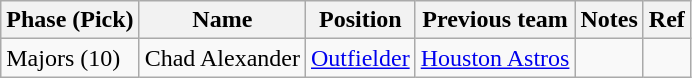<table class="wikitable sortable">
<tr>
<th>Phase (Pick)</th>
<th>Name</th>
<th>Position</th>
<th>Previous team</th>
<th>Notes</th>
<th>Ref</th>
</tr>
<tr>
<td>Majors (10)</td>
<td>Chad Alexander</td>
<td><a href='#'>Outfielder</a></td>
<td><a href='#'>Houston Astros</a></td>
<td></td>
<td></td>
</tr>
</table>
